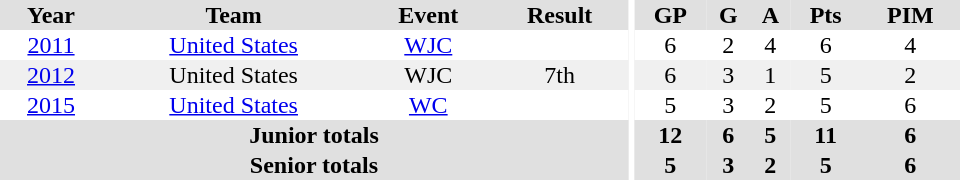<table border="0" cellpadding="1" cellspacing="0" ID="Table3" style="text-align:center; width:40em">
<tr bgcolor="#e0e0e0">
<th>Year</th>
<th>Team</th>
<th>Event</th>
<th>Result</th>
<th rowspan="99" bgcolor="#ffffff"></th>
<th>GP</th>
<th>G</th>
<th>A</th>
<th>Pts</th>
<th>PIM</th>
</tr>
<tr>
<td><a href='#'>2011</a></td>
<td><a href='#'>United States</a></td>
<td><a href='#'>WJC</a></td>
<td></td>
<td>6</td>
<td>2</td>
<td>4</td>
<td>6</td>
<td>4</td>
</tr>
<tr style="background:#f0f0f0;">
<td><a href='#'>2012</a></td>
<td>United States</td>
<td>WJC</td>
<td>7th</td>
<td>6</td>
<td>3</td>
<td>1</td>
<td>5</td>
<td>2</td>
</tr>
<tr>
<td><a href='#'>2015</a></td>
<td><a href='#'>United States</a></td>
<td><a href='#'>WC</a></td>
<td></td>
<td>5</td>
<td>3</td>
<td>2</td>
<td>5</td>
<td>6</td>
</tr>
<tr bgcolor="#e0e0e0">
<th colspan="4">Junior totals</th>
<th>12</th>
<th>6</th>
<th>5</th>
<th>11</th>
<th>6</th>
</tr>
<tr bgcolor="#e0e0e0">
<th colspan="4">Senior totals</th>
<th>5</th>
<th>3</th>
<th>2</th>
<th>5</th>
<th>6</th>
</tr>
</table>
